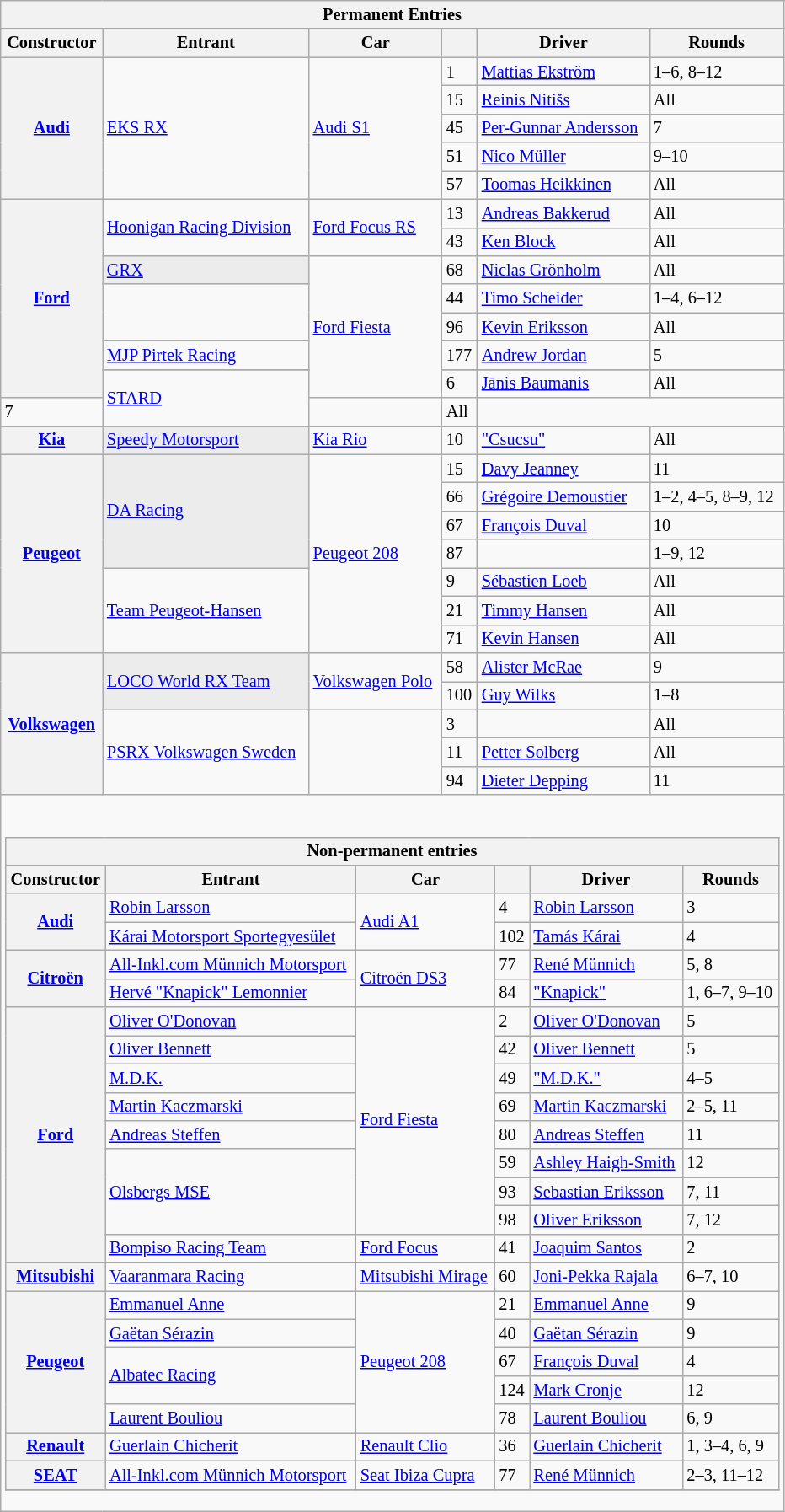<table class="wikitable" style="font-size:85%;">
<tr>
<th colspan=6>Permanent Entries</th>
</tr>
<tr>
<th>Constructor</th>
<th>Entrant</th>
<th>Car</th>
<th></th>
<th>Driver</th>
<th>Rounds</th>
</tr>
<tr>
<th rowspan=5><a href='#'>Audi</a></th>
<td rowspan=5> <a href='#'>EKS RX</a></td>
<td rowspan=5><a href='#'>Audi S1</a></td>
<td>1</td>
<td> <a href='#'>Mattias Ekström</a></td>
<td>1–6, 8–12</td>
</tr>
<tr>
<td>15</td>
<td> <a href='#'>Reinis Nitišs</a></td>
<td>All</td>
</tr>
<tr>
<td>45</td>
<td> <a href='#'>Per-Gunnar Andersson</a></td>
<td>7</td>
</tr>
<tr>
<td>51</td>
<td> <a href='#'>Nico Müller</a></td>
<td>9–10</td>
</tr>
<tr>
<td>57</td>
<td> <a href='#'>Toomas Heikkinen</a></td>
<td>All</td>
</tr>
<tr>
<th rowspan="8"><a href='#'>Ford</a></th>
<td rowspan="2"> <a href='#'>Hoonigan Racing Division</a></td>
<td rowspan=2><a href='#'>Ford Focus RS</a></td>
<td>13</td>
<td> <a href='#'>Andreas Bakkerud</a></td>
<td>All</td>
</tr>
<tr>
<td>43</td>
<td> <a href='#'>Ken Block</a></td>
<td>All</td>
</tr>
<tr>
<td style="background:#ececec;"> <a href='#'>GRX</a></td>
<td rowspan="6"><a href='#'>Ford Fiesta</a></td>
<td>68</td>
<td> <a href='#'>Niclas Grönholm</a></td>
<td>All</td>
</tr>
<tr>
<td rowspan="2"></td>
<td>44</td>
<td> <a href='#'>Timo Scheider</a></td>
<td>1–4, 6–12</td>
</tr>
<tr>
<td>96</td>
<td> <a href='#'>Kevin Eriksson</a></td>
<td>All</td>
</tr>
<tr>
<td> <a href='#'>MJP Pirtek Racing</a></td>
<td>177</td>
<td> <a href='#'>Andrew Jordan</a></td>
<td>5</td>
</tr>
<tr>
</tr>
<tr>
<td rowspan="2"> <a href='#'>STARD</a></td>
<td>6</td>
<td> <a href='#'>Jānis Baumanis</a></td>
<td>All</td>
</tr>
<tr ->
<td>7</td>
<td></td>
<td>All</td>
</tr>
<tr>
<th><a href='#'>Kia</a></th>
<td style="background:#ececec;"> <a href='#'>Speedy Motorsport</a></td>
<td><a href='#'>Kia Rio</a></td>
<td>10</td>
<td> <a href='#'>"Csucsu"</a></td>
<td>All</td>
</tr>
<tr>
<th rowspan=7><a href='#'>Peugeot</a></th>
<td rowspan=4 style="background:#ececec;"> <a href='#'>DA Racing</a></td>
<td rowspan=7><a href='#'>Peugeot 208</a></td>
<td>15</td>
<td> <a href='#'>Davy Jeanney</a></td>
<td>11</td>
</tr>
<tr>
<td>66</td>
<td> <a href='#'>Grégoire Demoustier</a></td>
<td>1–2, 4–5, 8–9, 12</td>
</tr>
<tr>
<td>67</td>
<td> <a href='#'>François Duval</a></td>
<td>10</td>
</tr>
<tr>
<td>87</td>
<td></td>
<td>1–9, 12</td>
</tr>
<tr>
<td rowspan=3> <a href='#'>Team Peugeot-Hansen</a></td>
<td>9</td>
<td> <a href='#'>Sébastien Loeb</a></td>
<td>All</td>
</tr>
<tr>
<td>21</td>
<td> <a href='#'>Timmy Hansen</a></td>
<td>All</td>
</tr>
<tr>
<td>71</td>
<td> <a href='#'>Kevin Hansen</a></td>
<td>All</td>
</tr>
<tr>
<th rowspan=5><a href='#'>Volkswagen</a></th>
<td rowspan=2 style="background:#ececec;"> <a href='#'>LOCO World RX Team</a></td>
<td rowspan=2><a href='#'>Volkswagen Polo</a></td>
<td>58</td>
<td> <a href='#'>Alister McRae</a></td>
<td>9</td>
</tr>
<tr>
<td>100</td>
<td> <a href='#'>Guy Wilks</a></td>
<td>1–8</td>
</tr>
<tr>
<td rowspan=3> <a href='#'>PSRX Volkswagen Sweden</a></td>
<td rowspan=3></td>
<td>3</td>
<td></td>
<td>All</td>
</tr>
<tr>
<td>11</td>
<td> <a href='#'>Petter Solberg</a></td>
<td>All</td>
</tr>
<tr>
<td>94</td>
<td> <a href='#'>Dieter Depping</a></td>
<td>11</td>
</tr>
<tr>
<td colspan=6><br><table class="wikitable collapsible collapsed" style="font-size:100%; width:100%;">
<tr>
<th colspan="8">Non-permanent entries</th>
</tr>
<tr>
<th>Constructor</th>
<th>Entrant</th>
<th>Car</th>
<th></th>
<th>Driver</th>
<th>Rounds</th>
</tr>
<tr>
<th rowspan=2><a href='#'>Audi</a></th>
<td> <a href='#'>Robin Larsson</a></td>
<td rowspan=2><a href='#'>Audi A1</a></td>
<td>4</td>
<td> <a href='#'>Robin Larsson</a></td>
<td>3</td>
</tr>
<tr>
<td> <a href='#'>Kárai Motorsport Sportegyesület</a></td>
<td>102</td>
<td> <a href='#'>Tamás Kárai</a></td>
<td>4</td>
</tr>
<tr>
<th rowspan=2><a href='#'>Citroën</a></th>
<td> <a href='#'>All-Inkl.com Münnich Motorsport</a></td>
<td rowspan=2><a href='#'>Citroën DS3</a></td>
<td>77</td>
<td> <a href='#'>René Münnich</a></td>
<td>5, 8</td>
</tr>
<tr>
<td> <a href='#'>Hervé "Knapick" Lemonnier</a></td>
<td>84</td>
<td> <a href='#'>"Knapick"</a></td>
<td>1, 6–7, 9–10</td>
</tr>
<tr>
<th rowspan=9><a href='#'>Ford</a></th>
<td> <a href='#'>Oliver O'Donovan</a></td>
<td rowspan=8><a href='#'>Ford Fiesta</a></td>
<td>2</td>
<td> <a href='#'>Oliver O'Donovan</a></td>
<td>5</td>
</tr>
<tr>
<td> <a href='#'>Oliver Bennett</a></td>
<td>42</td>
<td> <a href='#'>Oliver Bennett</a></td>
<td>5</td>
</tr>
<tr>
<td> <a href='#'>M.D.K.</a></td>
<td>49</td>
<td> <a href='#'>"M.D.K."</a></td>
<td>4–5</td>
</tr>
<tr>
<td> <a href='#'>Martin Kaczmarski</a></td>
<td>69</td>
<td> <a href='#'>Martin Kaczmarski</a></td>
<td>2–5, 11</td>
</tr>
<tr>
<td> <a href='#'>Andreas Steffen</a></td>
<td>80</td>
<td> <a href='#'>Andreas Steffen</a></td>
<td>11</td>
</tr>
<tr>
<td rowspan=3> <a href='#'>Olsbergs MSE</a></td>
<td>59</td>
<td> <a href='#'>Ashley Haigh-Smith</a></td>
<td>12</td>
</tr>
<tr>
<td>93</td>
<td> <a href='#'>Sebastian Eriksson</a></td>
<td>7, 11</td>
</tr>
<tr>
<td>98</td>
<td> <a href='#'>Oliver Eriksson</a></td>
<td>7, 12</td>
</tr>
<tr>
<td> <a href='#'>Bompiso Racing Team</a></td>
<td><a href='#'>Ford Focus</a></td>
<td>41</td>
<td> <a href='#'>Joaquim Santos</a></td>
<td>2</td>
</tr>
<tr>
<th><a href='#'>Mitsubishi</a></th>
<td> <a href='#'>Vaaranmara Racing</a></td>
<td><a href='#'>Mitsubishi Mirage</a></td>
<td>60</td>
<td> <a href='#'>Joni-Pekka Rajala</a></td>
<td>6–7, 10</td>
</tr>
<tr>
<th rowspan=5><a href='#'>Peugeot</a></th>
<td> <a href='#'>Emmanuel Anne</a></td>
<td rowspan=5><a href='#'>Peugeot 208</a></td>
<td>21</td>
<td> <a href='#'>Emmanuel Anne</a></td>
<td>9</td>
</tr>
<tr>
<td> <a href='#'>Gaëtan Sérazin</a></td>
<td>40</td>
<td> <a href='#'>Gaëtan Sérazin</a></td>
<td>9</td>
</tr>
<tr>
<td rowspan=2> <a href='#'>Albatec Racing</a></td>
<td>67</td>
<td> <a href='#'>François Duval</a></td>
<td>4</td>
</tr>
<tr>
<td>124</td>
<td> <a href='#'>Mark Cronje</a></td>
<td>12</td>
</tr>
<tr>
<td> <a href='#'>Laurent Bouliou</a></td>
<td>78</td>
<td> <a href='#'>Laurent Bouliou</a></td>
<td>6, 9</td>
</tr>
<tr>
<th><a href='#'>Renault</a></th>
<td> <a href='#'>Guerlain Chicherit</a></td>
<td><a href='#'>Renault Clio</a></td>
<td>36</td>
<td> <a href='#'>Guerlain Chicherit</a></td>
<td>1, 3–4, 6, 9</td>
</tr>
<tr>
<th><a href='#'>SEAT</a></th>
<td> <a href='#'>All-Inkl.com Münnich Motorsport</a></td>
<td><a href='#'>Seat Ibiza Cupra</a></td>
<td>77</td>
<td> <a href='#'>René Münnich</a></td>
<td>2–3, 11–12</td>
</tr>
<tr>
</tr>
</table>
</td>
</tr>
</table>
